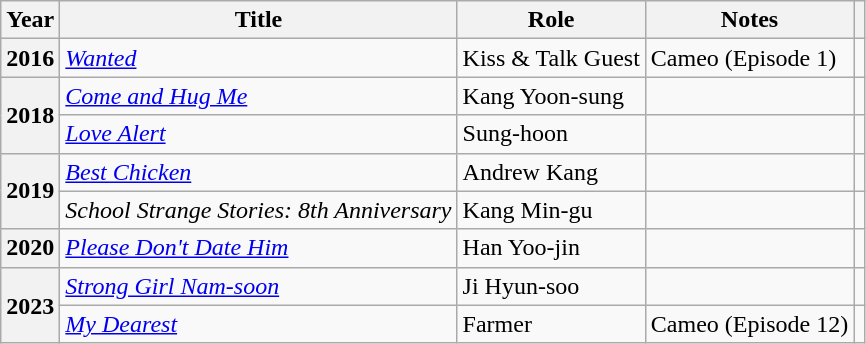<table class="wikitable plainrowheaders sortable">
<tr>
<th scope="col">Year</th>
<th scope="col">Title</th>
<th scope="col">Role</th>
<th scope="col">Notes</th>
<th scope="col" class="unsortable"></th>
</tr>
<tr>
<th scope="row">2016</th>
<td><em><a href='#'>Wanted</a></em></td>
<td>Kiss & Talk Guest</td>
<td>Cameo (Episode 1)</td>
<td style="text-align:center"></td>
</tr>
<tr>
<th scope="row" rowspan="2">2018</th>
<td><em><a href='#'>Come and Hug Me</a></em></td>
<td>Kang Yoon-sung</td>
<td></td>
<td style="text-align:center"></td>
</tr>
<tr>
<td><em><a href='#'>Love Alert</a></em></td>
<td>Sung-hoon</td>
<td></td>
<td style="text-align:center"></td>
</tr>
<tr>
<th scope="row" rowspan="2">2019</th>
<td><em><a href='#'>Best Chicken</a></em></td>
<td>Andrew Kang</td>
<td></td>
<td style="text-align:center"></td>
</tr>
<tr>
<td><em>School Strange Stories: 8th Anniversary</em></td>
<td>Kang Min-gu</td>
<td></td>
<td style="text-align:center"></td>
</tr>
<tr>
<th scope="row">2020</th>
<td><em><a href='#'>Please Don't Date Him</a></em></td>
<td>Han Yoo-jin</td>
<td></td>
<td style="text-align:center"></td>
</tr>
<tr>
<th scope="row" rowspan="2">2023</th>
<td><em><a href='#'>Strong Girl Nam-soon</a></em></td>
<td>Ji Hyun-soo</td>
<td></td>
<td style="text-align:center"></td>
</tr>
<tr>
<td><em><a href='#'>My Dearest</a></em></td>
<td>Farmer</td>
<td>Cameo (Episode 12)</td>
<td style="text-align:center"></td>
</tr>
</table>
